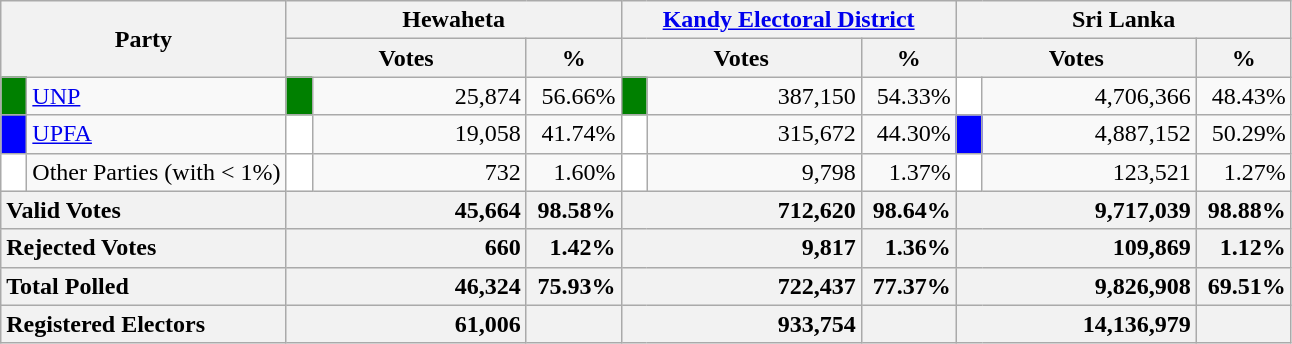<table class="wikitable">
<tr>
<th colspan="2" width="144px"rowspan="2">Party</th>
<th colspan="3" width="216px">Hewaheta</th>
<th colspan="3" width="216px"><a href='#'>Kandy Electoral District</a></th>
<th colspan="3" width="216px">Sri Lanka</th>
</tr>
<tr>
<th colspan="2" width="144px">Votes</th>
<th>%</th>
<th colspan="2" width="144px">Votes</th>
<th>%</th>
<th colspan="2" width="144px">Votes</th>
<th>%</th>
</tr>
<tr>
<td style="background-color:green;" width="10px"></td>
<td style="text-align:left;"><a href='#'>UNP</a></td>
<td style="background-color:green;" width="10px"></td>
<td style="text-align:right;">25,874</td>
<td style="text-align:right;">56.66%</td>
<td style="background-color:green;" width="10px"></td>
<td style="text-align:right;">387,150</td>
<td style="text-align:right;">54.33%</td>
<td style="background-color:white;" width="10px"></td>
<td style="text-align:right;">4,706,366</td>
<td style="text-align:right;">48.43%</td>
</tr>
<tr>
<td style="background-color:blue;" width="10px"></td>
<td style="text-align:left;"><a href='#'>UPFA</a></td>
<td style="background-color:white;" width="10px"></td>
<td style="text-align:right;">19,058</td>
<td style="text-align:right;">41.74%</td>
<td style="background-color:white;" width="10px"></td>
<td style="text-align:right;">315,672</td>
<td style="text-align:right;">44.30%</td>
<td style="background-color:blue;" width="10px"></td>
<td style="text-align:right;">4,887,152</td>
<td style="text-align:right;">50.29%</td>
</tr>
<tr>
<td style="background-color:white;" width="10px"></td>
<td style="text-align:left;">Other Parties (with < 1%)</td>
<td style="background-color:white;" width="10px"></td>
<td style="text-align:right;">732</td>
<td style="text-align:right;">1.60%</td>
<td style="background-color:white;" width="10px"></td>
<td style="text-align:right;">9,798</td>
<td style="text-align:right;">1.37%</td>
<td style="background-color:white;" width="10px"></td>
<td style="text-align:right;">123,521</td>
<td style="text-align:right;">1.27%</td>
</tr>
<tr>
<th colspan="2" width="144px"style="text-align:left;">Valid Votes</th>
<th style="text-align:right;"colspan="2" width="144px">45,664</th>
<th style="text-align:right;">98.58%</th>
<th style="text-align:right;"colspan="2" width="144px">712,620</th>
<th style="text-align:right;">98.64%</th>
<th style="text-align:right;"colspan="2" width="144px">9,717,039</th>
<th style="text-align:right;">98.88%</th>
</tr>
<tr>
<th colspan="2" width="144px"style="text-align:left;">Rejected Votes</th>
<th style="text-align:right;"colspan="2" width="144px">660</th>
<th style="text-align:right;">1.42%</th>
<th style="text-align:right;"colspan="2" width="144px">9,817</th>
<th style="text-align:right;">1.36%</th>
<th style="text-align:right;"colspan="2" width="144px">109,869</th>
<th style="text-align:right;">1.12%</th>
</tr>
<tr>
<th colspan="2" width="144px"style="text-align:left;">Total Polled</th>
<th style="text-align:right;"colspan="2" width="144px">46,324</th>
<th style="text-align:right;">75.93%</th>
<th style="text-align:right;"colspan="2" width="144px">722,437</th>
<th style="text-align:right;">77.37%</th>
<th style="text-align:right;"colspan="2" width="144px">9,826,908</th>
<th style="text-align:right;">69.51%</th>
</tr>
<tr>
<th colspan="2" width="144px"style="text-align:left;">Registered Electors</th>
<th style="text-align:right;"colspan="2" width="144px">61,006</th>
<th></th>
<th style="text-align:right;"colspan="2" width="144px">933,754</th>
<th></th>
<th style="text-align:right;"colspan="2" width="144px">14,136,979</th>
<th></th>
</tr>
</table>
